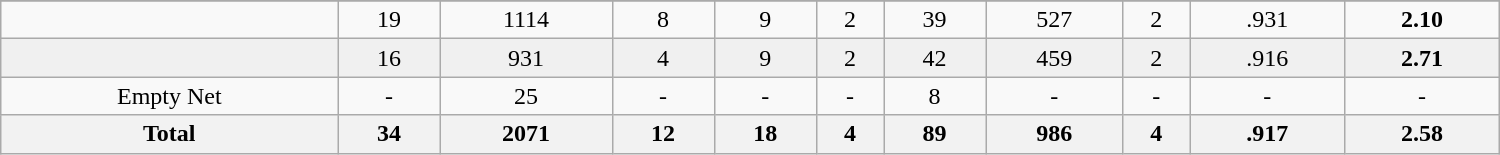<table class="wikitable sortable" width ="1000">
<tr align="center">
</tr>
<tr align="center">
<td></td>
<td>19</td>
<td>1114</td>
<td>8</td>
<td>9</td>
<td>2</td>
<td>39</td>
<td>527</td>
<td>2</td>
<td>.931</td>
<td><strong>2.10</strong></td>
</tr>
<tr align="center" bgcolor="f0f0f0">
<td></td>
<td>16</td>
<td>931</td>
<td>4</td>
<td>9</td>
<td>2</td>
<td>42</td>
<td>459</td>
<td>2</td>
<td>.916</td>
<td><strong>2.71</strong></td>
</tr>
<tr align="center" bgcolor="">
<td>Empty Net</td>
<td>-</td>
<td>25</td>
<td>-</td>
<td>-</td>
<td>-</td>
<td>8</td>
<td>-</td>
<td>-</td>
<td>-</td>
<td>-</td>
</tr>
<tr>
<th>Total</th>
<th>34</th>
<th>2071</th>
<th>12</th>
<th>18</th>
<th>4</th>
<th>89</th>
<th>986</th>
<th>4</th>
<th>.917</th>
<th>2.58</th>
</tr>
</table>
